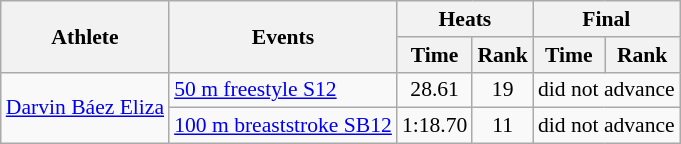<table class=wikitable style="font-size:90%">
<tr>
<th rowspan=2>Athlete</th>
<th rowspan=2>Events</th>
<th colspan="2">Heats</th>
<th colspan="2">Final</th>
</tr>
<tr>
<th>Time</th>
<th>Rank</th>
<th>Time</th>
<th>Rank</th>
</tr>
<tr align=center>
<td align=left rowspan=2><a href='#'>Darvin Báez Eliza</a></td>
<td align=left><a href='#'>50 m freestyle S12</a></td>
<td>28.61</td>
<td>19</td>
<td colspan=2>did not advance</td>
</tr>
<tr align=center>
<td align=left><a href='#'>100 m breaststroke SB12</a></td>
<td>1:18.70</td>
<td>11</td>
<td colspan=2>did not advance</td>
</tr>
</table>
